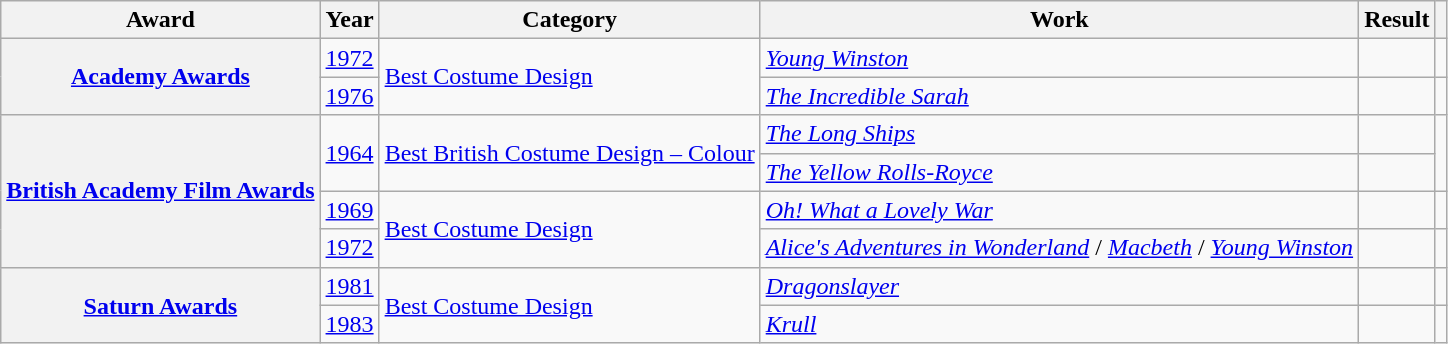<table class="wikitable">
<tr>
<th>Award</th>
<th>Year</th>
<th>Category</th>
<th>Work</th>
<th>Result</th>
<th class="unsortable"></th>
</tr>
<tr>
<th rowspan="2" scope="row" style="text-align:center;"><a href='#'>Academy Awards</a></th>
<td style="text-align:center;"><a href='#'>1972</a></td>
<td rowspan="2"><a href='#'>Best Costume Design</a></td>
<td><em><a href='#'>Young Winston</a></em></td>
<td></td>
<td style="text-align:center;"></td>
</tr>
<tr>
<td style="text-align:center;"><a href='#'>1976</a></td>
<td><em><a href='#'>The Incredible Sarah</a></em></td>
<td></td>
<td style="text-align:center;"></td>
</tr>
<tr>
<th rowspan="4" scope="row" style="text-align:center;"><a href='#'>British Academy Film Awards</a></th>
<td rowspan="2", style="text-align:center;"><a href='#'>1964</a></td>
<td rowspan="2"><a href='#'>Best British Costume Design – Colour</a></td>
<td><em><a href='#'>The Long Ships</a></em></td>
<td></td>
<td rowspan="2", style="text-align:center;"></td>
</tr>
<tr>
<td><em><a href='#'>The Yellow Rolls-Royce</a></em></td>
<td></td>
</tr>
<tr>
<td style="text-align:center;"><a href='#'>1969</a></td>
<td rowspan="2"><a href='#'>Best Costume Design</a></td>
<td><em><a href='#'>Oh! What a Lovely War</a></em></td>
<td></td>
<td style="text-align:center;"></td>
</tr>
<tr>
<td style="text-align:center;"><a href='#'>1972</a></td>
<td><em><a href='#'>Alice's Adventures in Wonderland</a></em> / <em><a href='#'>Macbeth</a></em> / <em><a href='#'>Young Winston</a></em></td>
<td></td>
<td style="text-align:center;"></td>
</tr>
<tr>
<th rowspan="2" scope="row" style="text-align:center;"><a href='#'>Saturn Awards</a></th>
<td style="text-align:center;"><a href='#'>1981</a></td>
<td rowspan="2"><a href='#'>Best Costume Design</a></td>
<td><em><a href='#'>Dragonslayer</a></em></td>
<td></td>
<td style="text-align:center;"></td>
</tr>
<tr>
<td style="text-align:center;"><a href='#'>1983</a></td>
<td><em><a href='#'>Krull</a></em></td>
<td></td>
<td style="text-align:center;"></td>
</tr>
</table>
